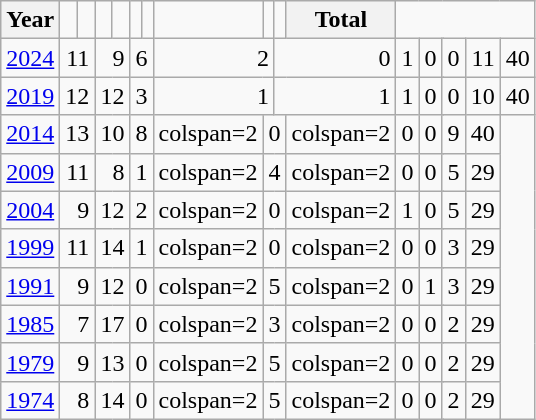<table class="wikitable" style="text-align:right; padding-left:1em">
<tr>
<th align="left">Year</th>
<td></td>
<td></td>
<td></td>
<td></td>
<td></td>
<td></td>
<td></td>
<td></td>
<td></td>
<th align="left">Total</th>
</tr>
<tr>
<td align=left><a href='#'>2024</a></td>
<td colspan=2>11</td>
<td colspan=2>9</td>
<td colspan=2>6</td>
<td colspan=2>2</td>
<td colspan=2>0</td>
<td colspan=2>1</td>
<td colspan=2>0</td>
<td colspan=2>0</td>
<td colspan=2>11</td>
<td>40</td>
</tr>
<tr>
<td align=left><a href='#'>2019</a></td>
<td colspan=2>12</td>
<td colspan=2>12</td>
<td colspan=2>3</td>
<td colspan=2>1</td>
<td colspan=2>1</td>
<td colspan=2>1</td>
<td colspan=2>0</td>
<td colspan=2>0</td>
<td colspan=2>10</td>
<td>40</td>
</tr>
<tr>
<td align=left><a href='#'>2014</a></td>
<td colspan=2>13</td>
<td colspan=2>10</td>
<td colspan=2>8</td>
<td>colspan=2 </td>
<td colspan=2>0</td>
<td>colspan=2 </td>
<td colspan=2>0</td>
<td colspan=2>0</td>
<td colspan=2>9</td>
<td>40</td>
</tr>
<tr>
<td align=left><a href='#'>2009</a></td>
<td colspan=2>11</td>
<td colspan=2>8</td>
<td colspan=2>1</td>
<td>colspan=2 </td>
<td colspan=2>4</td>
<td>colspan=2 </td>
<td colspan=2>0</td>
<td colspan=2>0</td>
<td colspan=2>5</td>
<td>29</td>
</tr>
<tr>
<td align=left><a href='#'>2004</a></td>
<td colspan=2>9</td>
<td colspan=2>12</td>
<td colspan=2>2</td>
<td>colspan=2 </td>
<td colspan=2>0</td>
<td>colspan=2 </td>
<td colspan=2>1</td>
<td colspan=2>0</td>
<td colspan=2>5</td>
<td>29</td>
</tr>
<tr>
<td align=left><a href='#'>1999</a></td>
<td colspan=2>11</td>
<td colspan=2>14</td>
<td colspan=2>1</td>
<td>colspan=2 </td>
<td colspan=2>0</td>
<td>colspan=2 </td>
<td colspan=2>0</td>
<td colspan=2>0</td>
<td colspan=2>3</td>
<td>29</td>
</tr>
<tr>
<td align=left><a href='#'>1991</a></td>
<td colspan=2>9</td>
<td colspan=2>12</td>
<td colspan=2>0</td>
<td>colspan=2 </td>
<td colspan=2>5</td>
<td>colspan=2 </td>
<td colspan=2>0</td>
<td colspan=2>1</td>
<td colspan=2>3</td>
<td>29</td>
</tr>
<tr>
<td align=left><a href='#'>1985</a></td>
<td colspan=2>7</td>
<td colspan=2>17</td>
<td colspan=2>0</td>
<td>colspan=2 </td>
<td colspan=2>3</td>
<td>colspan=2 </td>
<td colspan=2>0</td>
<td colspan=2>0</td>
<td colspan=2>2</td>
<td>29</td>
</tr>
<tr>
<td align=left><a href='#'>1979</a></td>
<td colspan=2>9</td>
<td colspan=2>13</td>
<td colspan=2>0</td>
<td>colspan=2 </td>
<td colspan=2>5</td>
<td>colspan=2 </td>
<td colspan=2>0</td>
<td colspan=2>0</td>
<td colspan=2>2</td>
<td>29</td>
</tr>
<tr>
<td align=left><a href='#'>1974</a></td>
<td colspan=2>8</td>
<td colspan=2>14</td>
<td colspan=2>0</td>
<td>colspan=2 </td>
<td colspan=2>5</td>
<td>colspan=2 </td>
<td colspan=2>0</td>
<td colspan=2>0</td>
<td colspan=2>2</td>
<td>29</td>
</tr>
</table>
